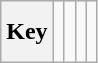<table class="wikitable" style="height:2.6em">
<tr>
<th>Key</th>
<td></td>
<td></td>
<td></td>
<td></td>
</tr>
</table>
